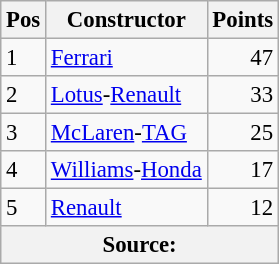<table class="wikitable" style="font-size: 95%;">
<tr>
<th>Pos</th>
<th>Constructor</th>
<th>Points</th>
</tr>
<tr>
<td>1</td>
<td> <a href='#'>Ferrari</a></td>
<td align="right">47</td>
</tr>
<tr>
<td>2</td>
<td> <a href='#'>Lotus</a>-<a href='#'>Renault</a></td>
<td align="right">33</td>
</tr>
<tr>
<td>3</td>
<td> <a href='#'>McLaren</a>-<a href='#'>TAG</a></td>
<td align="right">25</td>
</tr>
<tr>
<td>4</td>
<td> <a href='#'>Williams</a>-<a href='#'>Honda</a></td>
<td align="right">17</td>
</tr>
<tr>
<td>5</td>
<td> <a href='#'>Renault</a></td>
<td align="right">12</td>
</tr>
<tr>
<th colspan=4>Source: </th>
</tr>
</table>
